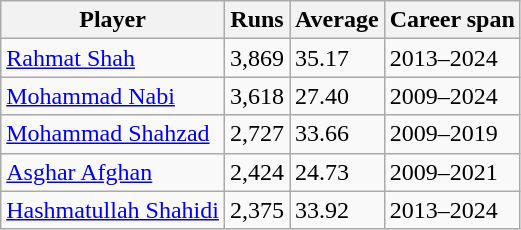<table class="wikitable">
<tr>
<th>Player</th>
<th>Runs</th>
<th>Average</th>
<th>Career span</th>
</tr>
<tr>
<td><a href='#'>Rahmat Shah</a></td>
<td>3,869</td>
<td>35.17</td>
<td>2013–2024</td>
</tr>
<tr>
<td><a href='#'>Mohammad Nabi</a></td>
<td>3,618</td>
<td>27.40</td>
<td>2009–2024</td>
</tr>
<tr>
<td><a href='#'>Mohammad Shahzad</a></td>
<td>2,727</td>
<td>33.66</td>
<td>2009–2019</td>
</tr>
<tr>
<td><a href='#'>Asghar Afghan</a></td>
<td>2,424</td>
<td>24.73</td>
<td>2009–2021</td>
</tr>
<tr>
<td><a href='#'>Hashmatullah Shahidi</a></td>
<td>2,375</td>
<td>33.92</td>
<td>2013–2024</td>
</tr>
</table>
